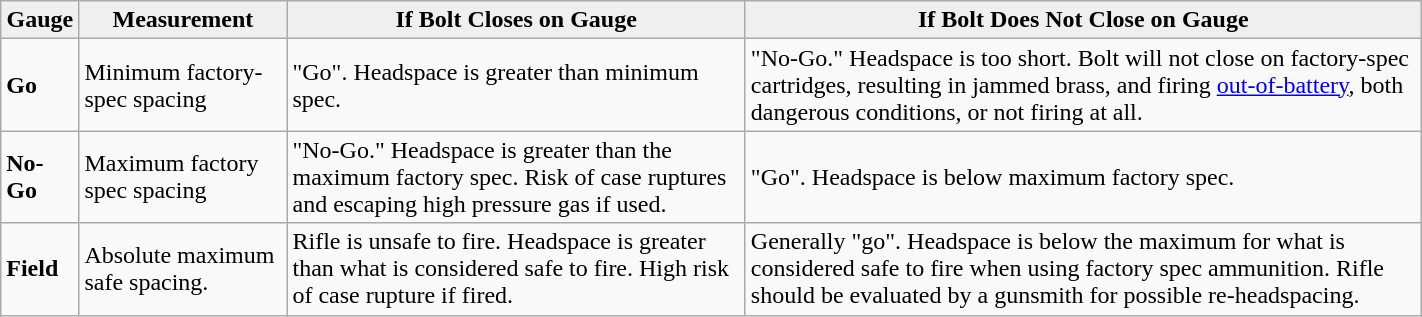<table class="wikitable" float="left" border="1" cellpadding="5" cellspacing="0" width="75%">
<tr>
<th scope="col" style="background:#efefef;">Gauge</th>
<th scope="col" style="background:#efefef;">Measurement</th>
<th scope="col" style="background:#efefef;">If Bolt Closes on Gauge</th>
<th scope="col" style="background:#efefef;">If Bolt Does Not Close on Gauge</th>
</tr>
<tr>
<td><strong>Go</strong></td>
<td>Minimum factory-spec spacing</td>
<td>"Go". Headspace is greater than minimum spec.</td>
<td>"No-Go." Headspace is too short. Bolt will not close on factory-spec cartridges, resulting in jammed brass, and firing <a href='#'>out-of-battery</a>, both dangerous conditions, or not firing at all.</td>
</tr>
<tr>
<td><strong>No-Go</strong></td>
<td>Maximum factory spec spacing</td>
<td>"No-Go." Headspace is greater than the maximum factory spec. Risk of case ruptures and escaping high pressure gas if used.</td>
<td>"Go". Headspace is below maximum factory spec.</td>
</tr>
<tr>
<td><strong>Field</strong></td>
<td>Absolute maximum safe spacing.</td>
<td>Rifle is unsafe to fire. Headspace is greater than what is considered safe to fire. High risk of case rupture if fired.</td>
<td>Generally "go". Headspace is below the maximum for what is considered safe to fire when using factory spec ammunition. Rifle should be evaluated by a gunsmith for possible re-headspacing.</td>
</tr>
</table>
